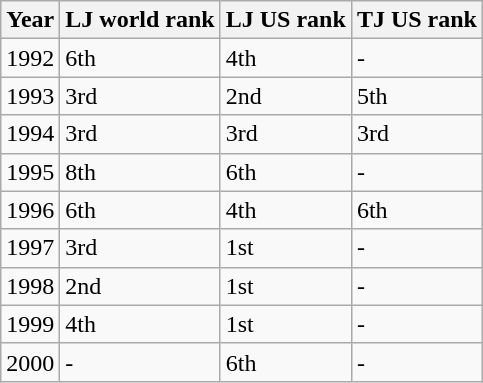<table class=wikitable>
<tr>
<th>Year</th>
<th>LJ world rank</th>
<th>LJ US rank</th>
<th>TJ US rank</th>
</tr>
<tr>
<td>1992</td>
<td>6th</td>
<td>4th</td>
<td>-</td>
</tr>
<tr>
<td>1993</td>
<td>3rd</td>
<td>2nd</td>
<td>5th</td>
</tr>
<tr>
<td>1994</td>
<td>3rd</td>
<td>3rd</td>
<td>3rd</td>
</tr>
<tr>
<td>1995</td>
<td>8th</td>
<td>6th</td>
<td>-</td>
</tr>
<tr>
<td>1996</td>
<td>6th</td>
<td>4th</td>
<td>6th</td>
</tr>
<tr>
<td>1997</td>
<td>3rd</td>
<td>1st</td>
<td>-</td>
</tr>
<tr>
<td>1998</td>
<td>2nd</td>
<td>1st</td>
<td>-</td>
</tr>
<tr>
<td>1999</td>
<td>4th</td>
<td>1st</td>
<td>-</td>
</tr>
<tr>
<td>2000</td>
<td>-</td>
<td>6th</td>
<td>-</td>
</tr>
</table>
